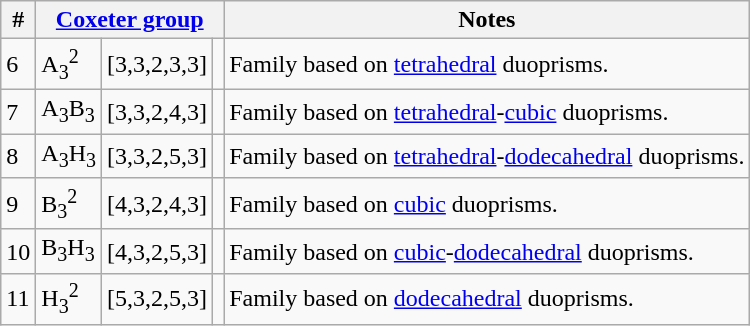<table class=wikitable>
<tr>
<th>#</th>
<th colspan=3><a href='#'>Coxeter group</a></th>
<th>Notes</th>
</tr>
<tr>
<td>6</td>
<td>A<sub>3</sub><sup>2</sup></td>
<td>[3,3,2,3,3]</td>
<td></td>
<td>Family based on <a href='#'>tetrahedral</a> duoprisms.</td>
</tr>
<tr>
<td>7</td>
<td>A<sub>3</sub>B<sub>3</sub></td>
<td>[3,3,2,4,3]</td>
<td></td>
<td>Family based on <a href='#'>tetrahedral</a>-<a href='#'>cubic</a> duoprisms.</td>
</tr>
<tr>
<td>8</td>
<td>A<sub>3</sub>H<sub>3</sub></td>
<td>[3,3,2,5,3]</td>
<td></td>
<td>Family based on <a href='#'>tetrahedral</a>-<a href='#'>dodecahedral</a> duoprisms.</td>
</tr>
<tr>
<td>9</td>
<td>B<sub>3</sub><sup>2</sup></td>
<td>[4,3,2,4,3]</td>
<td></td>
<td>Family based on <a href='#'>cubic</a> duoprisms.</td>
</tr>
<tr>
<td>10</td>
<td>B<sub>3</sub>H<sub>3</sub></td>
<td>[4,3,2,5,3]</td>
<td></td>
<td>Family based on <a href='#'>cubic</a>-<a href='#'>dodecahedral</a> duoprisms.</td>
</tr>
<tr>
<td>11</td>
<td>H<sub>3</sub><sup>2</sup></td>
<td>[5,3,2,5,3]</td>
<td></td>
<td>Family based on <a href='#'>dodecahedral</a> duoprisms.</td>
</tr>
</table>
